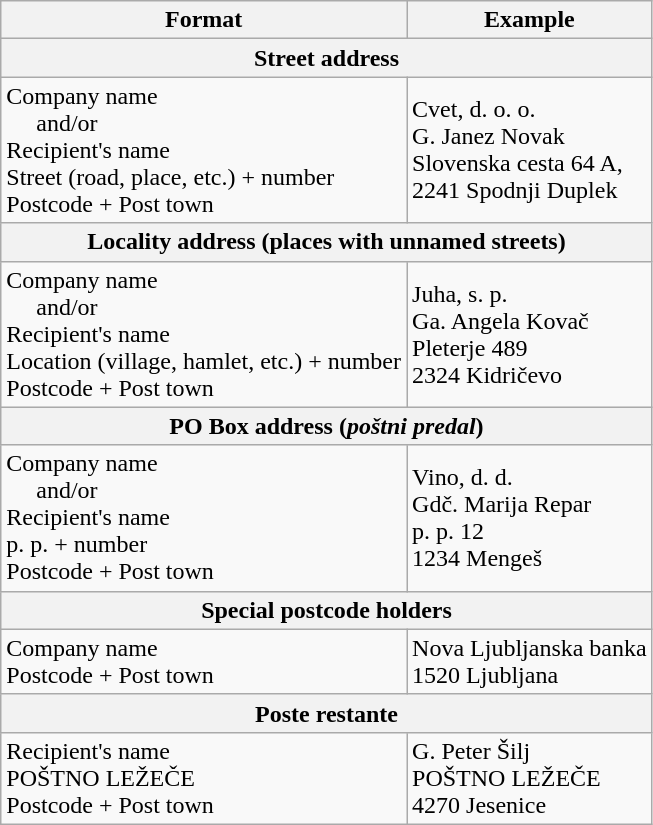<table class="wikitable">
<tr>
<th>Format</th>
<th>Example</th>
</tr>
<tr>
<th colspan="5">Street address</th>
</tr>
<tr>
<td>Company name<br>     and/or<br>Recipient's name<br>Street (road, place, etc.) + number<br>Postcode + Post town</td>
<td>Cvet, d. o. o.<br>G. Janez Novak<br>Slovenska cesta 64 A,<br>2241 Spodnji Duplek</td>
</tr>
<tr>
<th colspan="5">Locality address (places with unnamed streets)</th>
</tr>
<tr>
<td>Company name<br>     and/or<br>Recipient's name<br>Location (village, hamlet, etc.) + number<br>Postcode + Post town</td>
<td>Juha, s. p.<br>Ga. Angela Kovač<br>Pleterje 489<br>2324 Kidričevo</td>
</tr>
<tr>
<th colspan="5">PO Box address (<em>poštni predal</em>)</th>
</tr>
<tr>
<td>Company name<br>     and/or<br>Recipient's name<br>p. p. + number<br>Postcode + Post town</td>
<td>Vino, d. d.<br>Gdč. Marija Repar<br>p. p. 12<br>1234 Mengeš</td>
</tr>
<tr>
<th colspan="5">Special postcode holders</th>
</tr>
<tr>
<td>Company name<br>Postcode + Post town</td>
<td>Nova Ljubljanska banka<br>1520 Ljubljana</td>
</tr>
<tr>
<th colspan="5">Poste restante</th>
</tr>
<tr>
<td>Recipient's name<br>POŠTNO LEŽEČE<br>Postcode + Post town</td>
<td>G. Peter Šilj<br>POŠTNO LEŽEČE<br>4270 Jesenice</td>
</tr>
</table>
